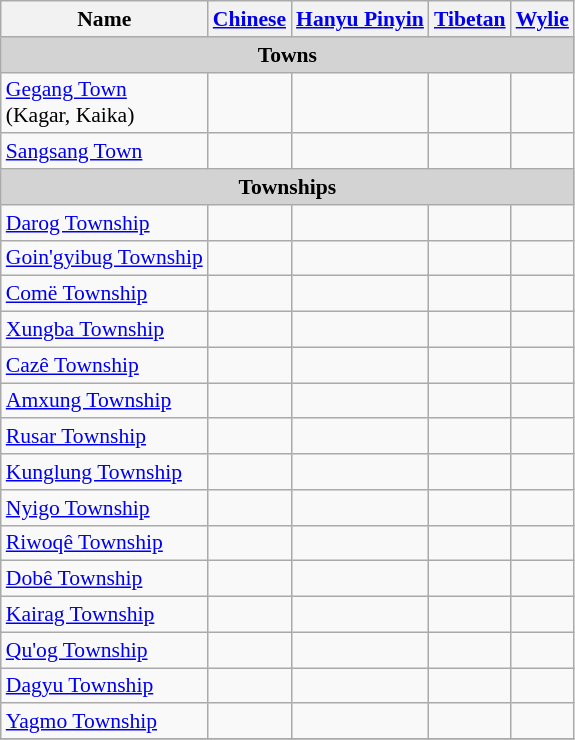<table class="wikitable"  style="font-size:90%;" align=center>
<tr>
<th>Name</th>
<th><a href='#'>Chinese</a></th>
<th><a href='#'>Hanyu Pinyin</a></th>
<th><a href='#'>Tibetan</a></th>
<th><a href='#'>Wylie</a></th>
</tr>
<tr --------->
<td colspan="7"  style="text-align:center; background:#d3d3d3;"><strong>Towns</strong></td>
</tr>
<tr --------->
<td><a href='#'>Gegang Town</a><br>(Kagar, Kaika)</td>
<td></td>
<td></td>
<td></td>
<td></td>
</tr>
<tr>
<td><a href='#'>Sangsang Town</a></td>
<td></td>
<td></td>
<td></td>
<td></td>
</tr>
<tr --------->
<td colspan="7"  style="text-align:center; background:#d3d3d3;"><strong>Townships</strong></td>
</tr>
<tr --------->
<td><a href='#'>Darog Township</a></td>
<td></td>
<td></td>
<td></td>
<td></td>
</tr>
<tr>
<td><a href='#'>Goin'gyibug Township</a></td>
<td></td>
<td></td>
<td></td>
<td></td>
</tr>
<tr>
<td><a href='#'>Comë Township</a></td>
<td></td>
<td></td>
<td></td>
<td></td>
</tr>
<tr>
<td><a href='#'>Xungba Township</a></td>
<td></td>
<td></td>
<td></td>
<td></td>
</tr>
<tr>
<td><a href='#'>Cazê Township</a></td>
<td></td>
<td></td>
<td></td>
<td></td>
</tr>
<tr>
<td><a href='#'>Amxung Township</a></td>
<td></td>
<td></td>
<td></td>
<td></td>
</tr>
<tr>
<td><a href='#'>Rusar Township</a></td>
<td></td>
<td></td>
<td></td>
<td></td>
</tr>
<tr>
<td><a href='#'>Kunglung Township</a></td>
<td></td>
<td></td>
<td></td>
<td></td>
</tr>
<tr>
<td><a href='#'>Nyigo Township</a></td>
<td></td>
<td></td>
<td></td>
<td></td>
</tr>
<tr>
<td><a href='#'>Riwoqê Township</a></td>
<td></td>
<td></td>
<td></td>
<td></td>
</tr>
<tr>
<td><a href='#'>Dobê Township</a></td>
<td></td>
<td></td>
<td></td>
<td></td>
</tr>
<tr>
<td><a href='#'>Kairag Township</a></td>
<td></td>
<td></td>
<td></td>
<td></td>
</tr>
<tr>
<td><a href='#'>Qu'og Township</a></td>
<td></td>
<td></td>
<td></td>
<td></td>
</tr>
<tr>
<td><a href='#'>Dagyu Township</a></td>
<td></td>
<td></td>
<td></td>
<td></td>
</tr>
<tr>
<td><a href='#'>Yagmo Township</a></td>
<td></td>
<td></td>
<td></td>
<td></td>
</tr>
<tr>
</tr>
</table>
